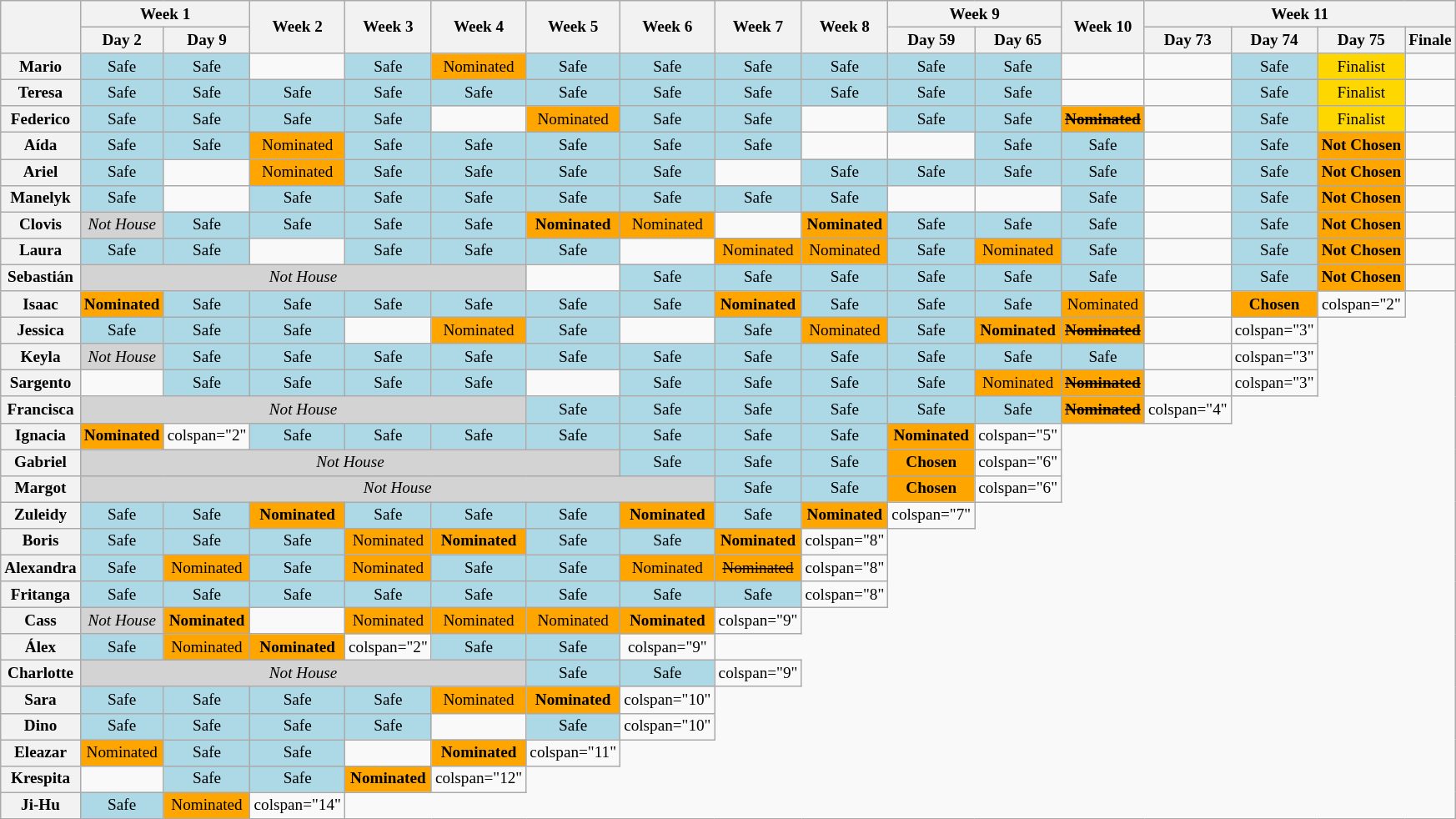<table class="wikitable" style="text-align:center; font-size:80%; align:left;">
<tr>
<th rowspan="2"></th>
<th colspan="2">Week 1</th>
<th rowspan="2">Week 2</th>
<th rowspan="2">Week 3</th>
<th rowspan="2">Week 4</th>
<th rowspan="2">Week 5</th>
<th rowspan="2">Week 6</th>
<th rowspan="2">Week 7</th>
<th rowspan="2">Week 8</th>
<th colspan="2">Week 9</th>
<th rowspan="2">Week 10</th>
<th colspan="4">Week 11</th>
</tr>
<tr>
<th>Day 2</th>
<th>Day 9</th>
<th>Day 59</th>
<th>Day 65</th>
<th>Day 73</th>
<th>Day 74</th>
<th>Day 75</th>
<th>Finale</th>
</tr>
<tr>
<th>Mario</th>
<td style="background: lightblue">Safe</td>
<td style="background: lightblue">Safe</td>
<td></td>
<td style="background: lightblue">Safe</td>
<td style="background: Orange">Nominated</td>
<td style="background: lightblue">Safe</td>
<td style="background: lightblue">Safe</td>
<td style="background: lightblue">Safe</td>
<td style="background: lightblue">Safe</td>
<td style="background: lightblue">Safe</td>
<td style="background: lightblue">Safe</td>
<td></td>
<td></td>
<td style="background: lightblue">Safe</td>
<td style="background: gold">Finalist</td>
<td></td>
</tr>
<tr>
<th>Teresa</th>
<td style="background: lightblue">Safe</td>
<td style="background: lightblue">Safe</td>
<td style="background: lightblue">Safe</td>
<td style="background: lightblue">Safe</td>
<td style="background: lightblue">Safe</td>
<td style="background: lightblue">Safe</td>
<td style="background: lightblue">Safe</td>
<td style="background: lightblue">Safe</td>
<td style="background: lightblue">Safe</td>
<td style="background: lightblue">Safe</td>
<td style="background: lightblue">Safe</td>
<td></td>
<td></td>
<td style="background: lightblue">Safe</td>
<td style="background: gold">Finalist</td>
<td></td>
</tr>
<tr>
<th>Federico</th>
<td style="background: lightblue">Safe</td>
<td style="background: lightblue">Safe</td>
<td style="background: lightblue">Safe</td>
<td style="background: lightblue">Safe</td>
<td></td>
<td style="background: Orange">Nominated</td>
<td style="background: lightblue">Safe</td>
<td style="background: lightblue">Safe</td>
<td></td>
<td style="background: lightblue">Safe</td>
<td style="background: lightblue">Safe</td>
<td style="background: Orange"><s><strong>Nominated</strong></s></td>
<td></td>
<td style="background: lightblue">Safe</td>
<td style="background: gold">Finalist</td>
<td></td>
</tr>
<tr>
<th>Aída</th>
<td style="background: lightblue">Safe</td>
<td style="background: lightblue">Safe</td>
<td style="background: Orange">Nominated</td>
<td style="background: lightblue">Safe</td>
<td style="background: lightblue">Safe</td>
<td style="background: lightblue">Safe</td>
<td style="background: lightblue">Safe</td>
<td style="background: lightblue">Safe</td>
<td></td>
<td></td>
<td style="background: lightblue">Safe</td>
<td style="background: lightblue">Safe</td>
<td></td>
<td style="background: lightblue">Safe</td>
<td style="background: Orange"><strong>Not Chosen</strong></td>
<td></td>
</tr>
<tr>
<th>Ariel</th>
<td style="background: lightblue">Safe</td>
<td></td>
<td style="background: Orange">Nominated</td>
<td style="background: lightblue">Safe</td>
<td style="background: lightblue">Safe</td>
<td style="background: lightblue">Safe</td>
<td style="background: lightblue">Safe</td>
<td></td>
<td style="background: lightblue">Safe</td>
<td style="background: lightblue">Safe</td>
<td style="background: lightblue">Safe</td>
<td style="background: lightblue">Safe</td>
<td></td>
<td style="background: lightblue">Safe</td>
<td style="background: Orange"><strong>Not Chosen</strong></td>
<td></td>
</tr>
<tr>
<th>Manelyk</th>
<td style="background: lightblue">Safe</td>
<td></td>
<td style="background: lightblue">Safe</td>
<td style="background: lightblue">Safe</td>
<td style="background: lightblue">Safe</td>
<td style="background: lightblue">Safe</td>
<td style="background: lightblue">Safe</td>
<td style="background: lightblue">Safe</td>
<td style="background: lightblue">Safe</td>
<td></td>
<td></td>
<td style="background: lightblue">Safe</td>
<td></td>
<td style="background: lightblue">Safe</td>
<td style="background: Orange"><strong>Not Chosen</strong></td>
<td></td>
</tr>
<tr>
<th>Clovis</th>
<td bgcolor=lightgray><em>Not House</em></td>
<td style="background: lightblue">Safe</td>
<td style="background: lightblue">Safe</td>
<td style="background: lightblue">Safe</td>
<td style="background: lightblue">Safe</td>
<td style="background: Orange"><strong>Nominated</strong></td>
<td style="background: Orange">Nominated</td>
<td></td>
<td style="background: Orange"><strong>Nominated</strong></td>
<td style="background: lightblue">Safe</td>
<td style="background: lightblue">Safe</td>
<td style="background: lightblue">Safe</td>
<td></td>
<td style="background: lightblue">Safe</td>
<td style="background: Orange"><strong>Not Chosen</strong></td>
<td></td>
</tr>
<tr>
<th>Laura</th>
<td style="background: lightblue">Safe</td>
<td style="background: lightblue">Safe</td>
<td></td>
<td style="background: lightblue">Safe</td>
<td style="background: lightblue">Safe</td>
<td style="background: lightblue">Safe</td>
<td></td>
<td style="background: Orange">Nominated</td>
<td style="background: Orange">Nominated</td>
<td style="background: lightblue">Safe</td>
<td style="background: Orange">Nominated</td>
<td style="background: lightblue">Safe</td>
<td></td>
<td style="background: lightblue">Safe</td>
<td style="background: Orange"><strong>Not Chosen</strong></td>
<td></td>
</tr>
<tr>
<th>Sebastián</th>
<td colspan="5" bgcolor=lightgray><em>Not House</em></td>
<td></td>
<td style="background: lightblue">Safe</td>
<td style="background: lightblue">Safe</td>
<td style="background: lightblue">Safe</td>
<td style="background: lightblue">Safe</td>
<td style="background: lightblue">Safe</td>
<td style="background: lightblue">Safe</td>
<td></td>
<td style="background: lightblue">Safe</td>
<td style="background: Orange"><strong>Not Chosen</strong></td>
<td></td>
</tr>
<tr>
<th>Isaac</th>
<td style="background: Orange"><strong>Nominated</strong></td>
<td style="background: lightblue">Safe</td>
<td style="background: lightblue">Safe</td>
<td style="background: lightblue">Safe</td>
<td style="background: lightblue">Safe</td>
<td style="background: lightblue">Safe</td>
<td style="background: lightblue">Safe</td>
<td style="background: Orange"><strong>Nominated</strong></td>
<td style="background: lightblue">Safe</td>
<td style="background: lightblue">Safe</td>
<td style="background: lightblue">Safe</td>
<td style="background: Orange">Nominated</td>
<td></td>
<td style="background: Orange"><strong>Chosen</strong></td>
<td>colspan="2" </td>
</tr>
<tr>
<th>Jessica</th>
<td style="background: lightblue">Safe</td>
<td style="background: lightblue">Safe</td>
<td style="background: lightblue">Safe</td>
<td></td>
<td style="background: Orange">Nominated</td>
<td style="background: lightblue">Safe</td>
<td></td>
<td style="background: lightblue">Safe</td>
<td style="background: Orange">Nominated</td>
<td style="background: lightblue">Safe</td>
<td style="background: Orange"><strong>Nominated</strong></td>
<td style="background: Orange"><s><strong>Nominated</strong></s></td>
<td></td>
<td>colspan="3" </td>
</tr>
<tr>
<th>Keyla</th>
<td bgcolor=lightgray><em>Not House</em></td>
<td style="background: lightblue">Safe</td>
<td style="background: lightblue">Safe</td>
<td style="background: lightblue">Safe</td>
<td style="background: lightblue">Safe</td>
<td style="background: lightblue">Safe</td>
<td style="background: lightblue">Safe</td>
<td style="background: lightblue">Safe</td>
<td style="background: lightblue">Safe</td>
<td style="background: lightblue">Safe</td>
<td style="background: lightblue">Safe</td>
<td style="background: lightblue">Safe</td>
<td></td>
<td>colspan="3" </td>
</tr>
<tr>
<th>Sargento</th>
<td></td>
<td style="background: lightblue">Safe</td>
<td style="background: lightblue">Safe</td>
<td style="background: lightblue">Safe</td>
<td style="background: lightblue">Safe</td>
<td></td>
<td style="background: lightblue">Safe</td>
<td style="background: lightblue">Safe</td>
<td style="background: lightblue">Safe</td>
<td style="background: lightblue">Safe</td>
<td style="background: Orange">Nominated</td>
<td style="background: Orange"><s><strong>Nominated</strong></s></td>
<td></td>
<td>colspan="3" </td>
</tr>
<tr>
<th>Francisca</th>
<td colspan="5" bgcolor=lightgray><em>Not House</em></td>
<td style="background: lightblue">Safe</td>
<td style="background: lightblue">Safe</td>
<td style="background: lightblue">Safe</td>
<td style="background: lightblue">Safe</td>
<td style="background: lightblue">Safe</td>
<td style="background: lightblue">Safe</td>
<td style="background: Orange"><s><strong>Nominated</strong></s></td>
<td>colspan="4" </td>
</tr>
<tr>
<th>Ignacia</th>
<td style="background: Orange"><strong>Nominated</strong></td>
<td>colspan="2" </td>
<td style="background: lightblue">Safe</td>
<td style="background: lightblue">Safe</td>
<td style="background: lightblue">Safe</td>
<td style="background: lightblue">Safe</td>
<td style="background: lightblue">Safe</td>
<td style="background: lightblue">Safe</td>
<td style="background: lightblue">Safe</td>
<td style="background: Orange"><strong>Nominated</strong></td>
<td>colspan="5" </td>
</tr>
<tr>
<th>Gabriel</th>
<td colspan="6" bgcolor=lightgray><em>Not House</em></td>
<td style="background: lightblue">Safe</td>
<td style="background: lightblue">Safe</td>
<td style="background: lightblue">Safe</td>
<td style="background: Orange"><strong>Chosen</strong></td>
<td>colspan="6" </td>
</tr>
<tr>
<th>Margot</th>
<td colspan="7" bgcolor=lightgray><em>Not House</em></td>
<td style="background: lightblue">Safe</td>
<td style="background: lightblue">Safe</td>
<td style="background: Orange"><strong>Chosen</strong></td>
<td>colspan="6" </td>
</tr>
<tr>
<th>Zuleidy</th>
<td style="background: lightblue">Safe</td>
<td style="background: lightblue">Safe</td>
<td style="background: Orange"><strong>Nominated</strong></td>
<td style="background: lightblue">Safe</td>
<td style="background: lightblue">Safe</td>
<td style="background: lightblue">Safe</td>
<td style="background: Orange"><strong>Nominated</strong></td>
<td style="background: lightblue">Safe</td>
<td style="background: Orange"><strong>Nominated</strong></td>
<td>colspan="7" </td>
</tr>
<tr>
<th>Boris</th>
<td style="background: lightblue">Safe</td>
<td style="background: lightblue">Safe</td>
<td style="background: lightblue">Safe</td>
<td style="background: Orange">Nominated</td>
<td style="background: Orange"><strong>Nominated</strong></td>
<td style="background: lightblue">Safe</td>
<td style="background: lightblue">Safe</td>
<td style="background: Orange"><strong>Nominated</strong></td>
<td>colspan="8" </td>
</tr>
<tr>
<th>Alexandra</th>
<td style="background: lightblue">Safe</td>
<td style="background: Orange">Nominated</td>
<td style="background: lightblue">Safe</td>
<td style="background: Orange">Nominated</td>
<td style="background: lightblue">Safe</td>
<td style="background: lightblue">Safe</td>
<td style="background: Orange">Nominated</td>
<td style="background: Orange"><s>Nominated</s></td>
<td>colspan="8" </td>
</tr>
<tr>
<th>Fritanga</th>
<td style="background: lightblue">Safe</td>
<td style="background: lightblue">Safe</td>
<td style="background: lightblue">Safe</td>
<td style="background: lightblue">Safe</td>
<td style="background: lightblue">Safe</td>
<td style="background: lightblue">Safe</td>
<td style="background: lightblue">Safe</td>
<td style="background: lightblue">Safe</td>
<td>colspan="8" </td>
</tr>
<tr>
<th>Cass</th>
<td bgcolor=lightgray><em>Not House</em></td>
<td style="background: Orange"><strong>Nominated</strong></td>
<td></td>
<td style="background: Orange">Nominated</td>
<td style="background: Orange">Nominated</td>
<td style="background: Orange">Nominated</td>
<td style="background: Orange"><strong>Nominated</strong></td>
<td>colspan="9" </td>
</tr>
<tr>
<th>Álex</th>
<td style="background: lightblue">Safe</td>
<td style="background: Orange">Nominated</td>
<td style="background: Orange"><strong>Nominated</strong></td>
<td>colspan="2" </td>
<td style="background: lightblue">Safe</td>
<td style="background: lightblue">Safe</td>
<td>colspan="9" </td>
</tr>
<tr>
<th>Charlotte</th>
<td colspan="5" bgcolor=lightgray><em>Not House</em></td>
<td style="background: lightblue">Safe</td>
<td style="background: lightblue">Safe</td>
<td>colspan="9" </td>
</tr>
<tr>
<th>Sara</th>
<td style="background: lightblue">Safe</td>
<td style="background: lightblue">Safe</td>
<td style="background: lightblue">Safe</td>
<td style="background: lightblue">Safe</td>
<td style="background: Orange">Nominated</td>
<td style="background: Orange"><strong>Nominated</strong></td>
<td>colspan="10" </td>
</tr>
<tr>
<th>Dino</th>
<td style="background: lightblue">Safe</td>
<td style="background: lightblue">Safe</td>
<td style="background: lightblue">Safe</td>
<td style="background: lightblue">Safe</td>
<td></td>
<td style="background: lightblue">Safe</td>
<td>colspan="10" </td>
</tr>
<tr>
<th>Eleazar</th>
<td style="background: Orange">Nominated</td>
<td style="background: lightblue">Safe</td>
<td style="background: lightblue">Safe</td>
<td></td>
<td style="background: Orange"><strong>Nominated</strong></td>
<td>colspan="11" </td>
</tr>
<tr>
<th>Krespita</th>
<td></td>
<td style="background: lightblue">Safe</td>
<td style="background: lightblue">Safe</td>
<td style="background: Orange"><strong>Nominated</strong></td>
<td>colspan="12" </td>
</tr>
<tr>
<th>Ji-Hu</th>
<td style="background: lightblue">Safe</td>
<td style="background: Orange">Nominated</td>
<td>colspan="14" </td>
</tr>
</table>
